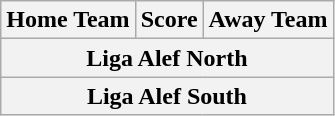<table class="wikitable" style="text-align: center">
<tr>
<th>Home Team</th>
<th>Score</th>
<th>Away Team</th>
</tr>
<tr>
<th colspan=3>Liga Alef North<br>






</th>
</tr>
<tr>
<th colspan=3>Liga Alef South<br>






</th>
</tr>
</table>
